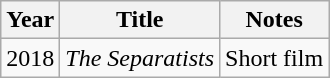<table class="wikitable sortable">
<tr>
<th>Year</th>
<th>Title</th>
<th class="unsortable">Notes</th>
</tr>
<tr>
<td>2018</td>
<td><em>The Separatists</em></td>
<td>Short film</td>
</tr>
</table>
